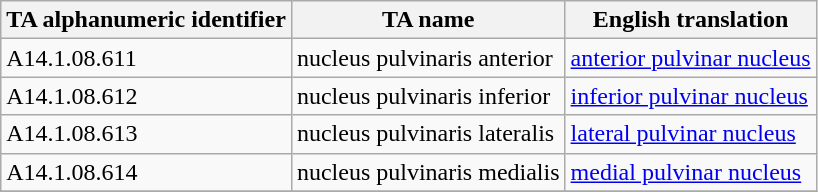<table class="wikitable sortable" border="1">
<tr>
<th>TA alphanumeric identifier</th>
<th>TA name</th>
<th>English translation</th>
</tr>
<tr>
<td>A14.1.08.611</td>
<td>nucleus pulvinaris anterior</td>
<td><a href='#'>anterior pulvinar nucleus</a></td>
</tr>
<tr>
<td>A14.1.08.612</td>
<td>nucleus pulvinaris inferior</td>
<td><a href='#'>inferior pulvinar nucleus</a></td>
</tr>
<tr>
<td>A14.1.08.613</td>
<td>nucleus pulvinaris lateralis</td>
<td><a href='#'>lateral pulvinar nucleus</a></td>
</tr>
<tr>
<td>A14.1.08.614</td>
<td>nucleus pulvinaris medialis</td>
<td><a href='#'>medial pulvinar nucleus</a></td>
</tr>
<tr>
</tr>
</table>
